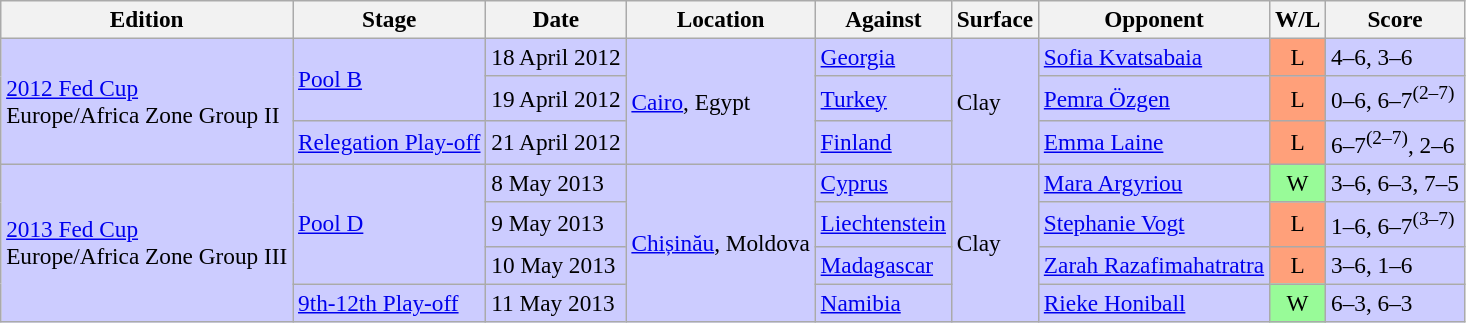<table class=wikitable style=font-size:97%>
<tr>
<th>Edition</th>
<th>Stage</th>
<th>Date</th>
<th>Location</th>
<th>Against</th>
<th>Surface</th>
<th>Opponent</th>
<th>W/L</th>
<th>Score</th>
</tr>
<tr style="background:#CCCCFF;">
<td rowspan=3><a href='#'>2012 Fed Cup</a> <br> Europe/Africa Zone Group II</td>
<td rowspan=2><a href='#'>Pool B</a></td>
<td>18 April 2012</td>
<td rowspan=3><a href='#'>Cairo</a>, Egypt</td>
<td> <a href='#'>Georgia</a></td>
<td rowspan=3>Clay</td>
<td><a href='#'>Sofia Kvatsabaia</a></td>
<td style="text-align:center; background:#ffa07a;">L</td>
<td>4–6, 3–6</td>
</tr>
<tr style="background:#CCCCFF;">
<td>19 April 2012</td>
<td> <a href='#'>Turkey</a></td>
<td><a href='#'>Pemra Özgen</a></td>
<td style="text-align:center; background:#ffa07a;">L</td>
<td>0–6, 6–7<sup>(2–7)</sup></td>
</tr>
<tr style="background:#CCCCFF;">
<td><a href='#'>Relegation Play-off</a></td>
<td>21 April 2012</td>
<td> <a href='#'>Finland</a></td>
<td><a href='#'>Emma Laine</a></td>
<td style="text-align:center; background:#ffa07a;">L</td>
<td>6–7<sup>(2–7)</sup>, 2–6</td>
</tr>
<tr style="background:#CCCCFF;">
<td rowspan=4><a href='#'>2013 Fed Cup</a> <br> Europe/Africa Zone Group III</td>
<td rowspan=3><a href='#'>Pool D</a></td>
<td>8 May 2013</td>
<td rowspan=4><a href='#'>Chișinău</a>, Moldova</td>
<td> <a href='#'>Cyprus</a></td>
<td rowspan=4>Clay</td>
<td><a href='#'>Mara Argyriou</a></td>
<td style="text-align:center; background:#98fb98;">W</td>
<td>3–6, 6–3, 7–5</td>
</tr>
<tr style="background:#CCCCFF;">
<td>9 May 2013</td>
<td> <a href='#'>Liechtenstein</a></td>
<td><a href='#'>Stephanie Vogt</a></td>
<td style="text-align:center; background:#ffa07a;">L</td>
<td>1–6, 6–7<sup>(3–7)</sup></td>
</tr>
<tr style="background:#CCCCFF;">
<td>10 May 2013</td>
<td> <a href='#'>Madagascar</a></td>
<td><a href='#'>Zarah Razafimahatratra</a></td>
<td style="text-align:center; background:#ffa07a;">L</td>
<td>3–6, 1–6</td>
</tr>
<tr style="background:#CCCCFF;">
<td><a href='#'>9th-12th Play-off</a></td>
<td>11 May 2013</td>
<td> <a href='#'>Namibia</a></td>
<td><a href='#'>Rieke Honiball</a></td>
<td style="text-align:center; background:#98fb98;">W</td>
<td>6–3, 6–3</td>
</tr>
</table>
